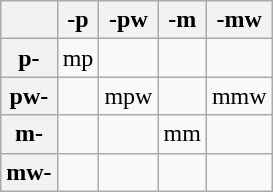<table class="wikitable" style=text-align:center>
<tr>
<th></th>
<th>-p</th>
<th>-pw</th>
<th>-m</th>
<th>-mw</th>
</tr>
<tr>
<th>p-</th>
<td>mp</td>
<td></td>
<td></td>
<td></td>
</tr>
<tr>
<th>pw-</th>
<td></td>
<td>mpw</td>
<td></td>
<td>mmw</td>
</tr>
<tr>
<th>m-</th>
<td></td>
<td></td>
<td>mm</td>
<td></td>
</tr>
<tr>
<th>mw-</th>
<td></td>
<td></td>
<td></td>
<td></td>
</tr>
</table>
